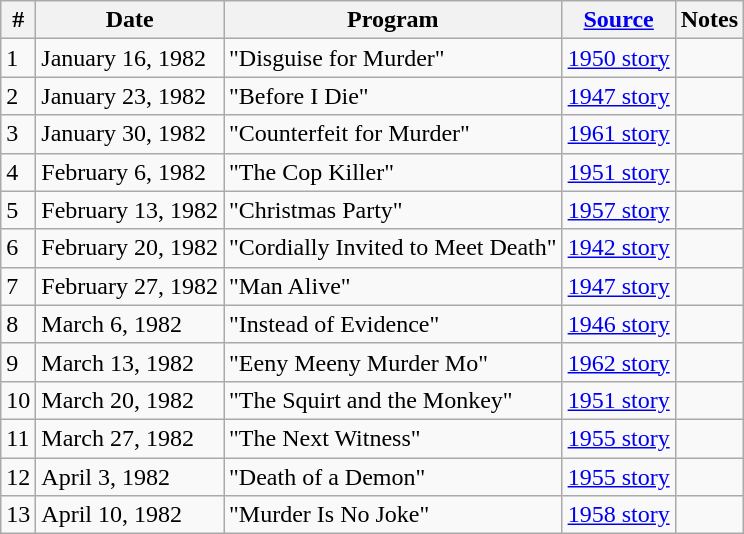<table class="wikitable">
<tr>
<th align="center">#</th>
<th align="center">Date</th>
<th align="center">Program</th>
<th align="center"><a href='#'>Source</a></th>
<th align="center">Notes</th>
</tr>
<tr>
<td>1</td>
<td>January 16, 1982</td>
<td>"Disguise for Murder"</td>
<td><a href='#'>1950 story</a></td>
<td></td>
</tr>
<tr>
<td>2</td>
<td>January 23, 1982</td>
<td>"Before I Die"</td>
<td><a href='#'>1947 story</a></td>
<td></td>
</tr>
<tr>
<td>3</td>
<td>January 30, 1982</td>
<td>"Counterfeit for Murder"</td>
<td><a href='#'>1961 story</a></td>
<td></td>
</tr>
<tr>
<td>4</td>
<td>February 6, 1982</td>
<td>"The Cop Killer"</td>
<td><a href='#'>1951 story</a></td>
<td></td>
</tr>
<tr>
<td>5</td>
<td>February 13, 1982</td>
<td>"Christmas Party"</td>
<td><a href='#'>1957 story</a></td>
<td></td>
</tr>
<tr>
<td>6</td>
<td>February 20, 1982</td>
<td>"Cordially Invited to Meet Death"</td>
<td><a href='#'>1942 story</a></td>
<td></td>
</tr>
<tr>
<td>7</td>
<td>February 27, 1982</td>
<td>"Man Alive"</td>
<td><a href='#'>1947 story</a></td>
<td></td>
</tr>
<tr>
<td>8</td>
<td>March 6, 1982</td>
<td>"Instead of Evidence"</td>
<td><a href='#'>1946 story</a></td>
<td></td>
</tr>
<tr>
<td>9</td>
<td>March 13, 1982</td>
<td>"Eeny Meeny Murder Mo"</td>
<td><a href='#'>1962 story</a></td>
<td></td>
</tr>
<tr>
<td>10</td>
<td>March 20, 1982</td>
<td>"The Squirt and the Monkey"</td>
<td><a href='#'>1951 story</a></td>
<td></td>
</tr>
<tr>
<td>11</td>
<td>March 27, 1982</td>
<td>"The Next Witness"</td>
<td><a href='#'>1955 story</a></td>
<td></td>
</tr>
<tr>
<td>12</td>
<td>April 3, 1982</td>
<td>"Death of a Demon"</td>
<td><a href='#'>1955 story</a></td>
<td></td>
</tr>
<tr>
<td>13</td>
<td>April 10, 1982</td>
<td>"Murder Is No Joke"</td>
<td><a href='#'>1958 story</a></td>
<td></td>
</tr>
</table>
